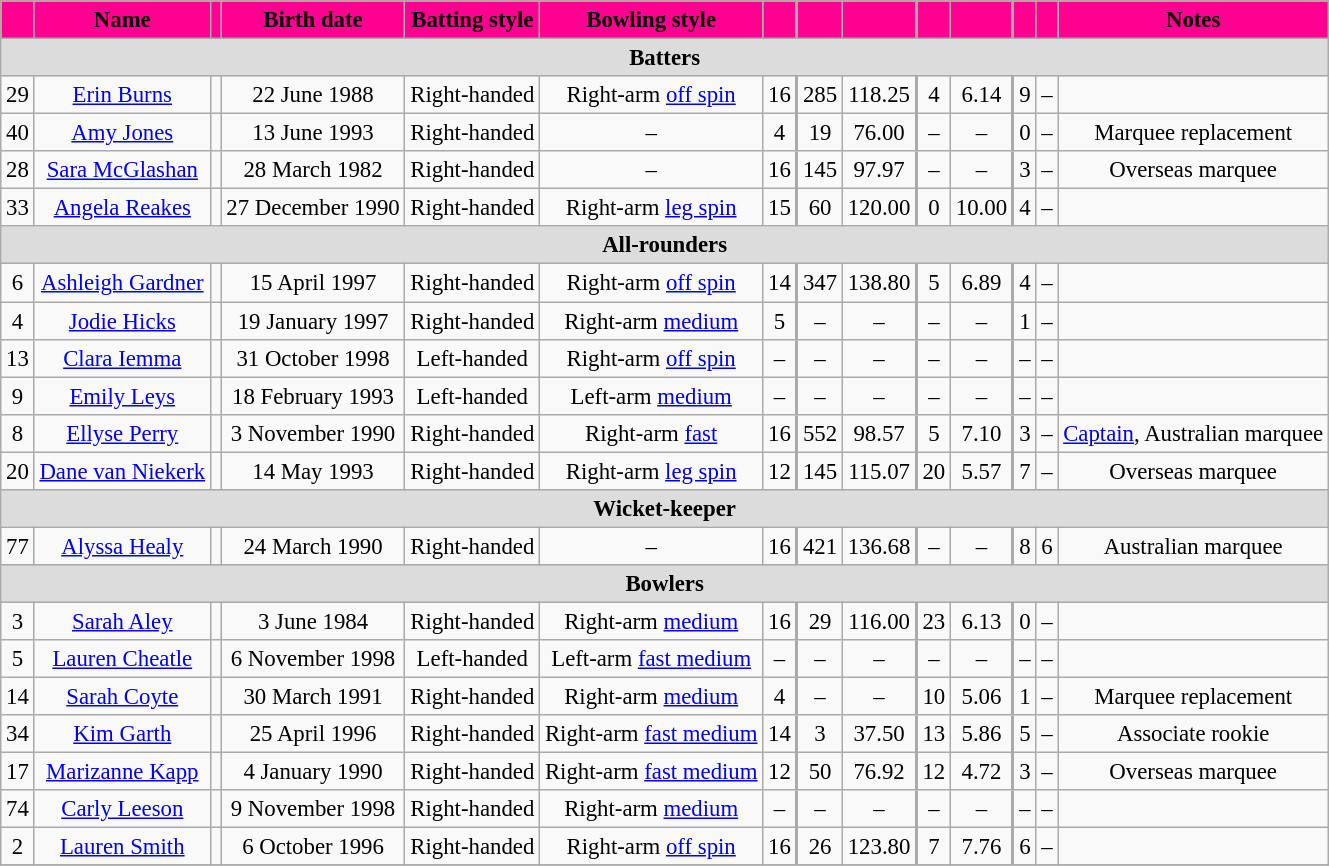<table class="wikitable" style="font-size:95%;">
<tr>
<th style="background:#ff0090; color:black;"></th>
<th style="background:#ff0090; color:black;">Name</th>
<th style="background:#ff0090; color:black;"></th>
<th style="background:#ff0090; color:black;">Birth date</th>
<th style="background:#ff0090; color:black;">Batting style</th>
<th style="background:#ff0090; color:black;">Bowling style</th>
<th style="background:#ff0090; color:black;"></th>
<th style="background:#ff0090; color:black; border-left-width: 2px;"></th>
<th style="background:#ff0090; color:black;"></th>
<th style="background:#ff0090; color:black; border-left-width: 2px;"></th>
<th style="background:#ff0090; color:black;"></th>
<th style="background:#ff0090; color:black; border-left-width: 2px;"></th>
<th style="background:#ff0090; color:black;"></th>
<th style="background:#ff0090; color:black;">Notes</th>
</tr>
<tr>
<th colspan="14" style="background: #DCDCDC; text-align:center;">Batters</th>
</tr>
<tr align="center">
<td>29</td>
<td><a href='#'>Erin Burns</a></td>
<td align="center"></td>
<td>22 June 1988</td>
<td>Right-handed</td>
<td>Right-arm <a href='#'>off spin</a></td>
<td>16</td>
<td style="border-left-width: 2px">285</td>
<td>118.25</td>
<td style="border-left-width: 2px">4</td>
<td>6.14</td>
<td style="border-left-width: 2px">9</td>
<td>–</td>
<td></td>
</tr>
<tr align="center">
<td>40</td>
<td><a href='#'>Amy Jones</a></td>
<td></td>
<td>13 June 1993</td>
<td>Right-handed</td>
<td>–</td>
<td>4</td>
<td style="border-left-width: 2px">19</td>
<td>76.00</td>
<td style="border-left-width: 2px">–</td>
<td>–</td>
<td style="border-left-width: 2px">0</td>
<td>–</td>
<td>Marquee replacement</td>
</tr>
<tr align="center">
<td>28</td>
<td><a href='#'>Sara McGlashan</a></td>
<td align="center"></td>
<td>28 March 1982</td>
<td>Right-handed</td>
<td>–</td>
<td>16</td>
<td style="border-left-width: 2px">145</td>
<td>97.97</td>
<td style="border-left-width: 2px">–</td>
<td>–</td>
<td style="border-left-width: 2px">3</td>
<td>–</td>
<td>Overseas marquee</td>
</tr>
<tr align="center">
<td>33</td>
<td><a href='#'>Angela Reakes</a></td>
<td align="center"></td>
<td>27 December 1990</td>
<td>Right-handed</td>
<td>Right-arm <a href='#'>leg spin</a></td>
<td>15</td>
<td style="border-left-width: 2px">60</td>
<td>120.00</td>
<td style="border-left-width: 2px">0</td>
<td>10.00</td>
<td style="border-left-width: 2px">4</td>
<td>–</td>
<td></td>
</tr>
<tr align="center">
<th colspan="14" style="background: #DCDCDC; text-align:center;">All-rounders</th>
</tr>
<tr align="center">
<td>6</td>
<td><a href='#'>Ashleigh Gardner</a></td>
<td align="center"></td>
<td>15 April 1997</td>
<td>Right-handed</td>
<td>Right-arm <a href='#'>off spin</a></td>
<td>14</td>
<td style="border-left-width: 2px">347</td>
<td>138.80</td>
<td style="border-left-width: 2px">5</td>
<td>6.89</td>
<td style="border-left-width: 2px">4</td>
<td>–</td>
<td></td>
</tr>
<tr align="center">
<td>4</td>
<td><a href='#'>Jodie Hicks</a></td>
<td align="center"></td>
<td>19 January 1997</td>
<td>Right-handed</td>
<td>Right-arm <a href='#'>medium</a></td>
<td>5</td>
<td style="border-left-width: 2px">–</td>
<td>–</td>
<td style="border-left-width: 2px">–</td>
<td>–</td>
<td style="border-left-width: 2px">1</td>
<td>–</td>
<td></td>
</tr>
<tr align="center">
<td>13</td>
<td><a href='#'>Clara Iemma</a></td>
<td align="center"></td>
<td>31 October 1998</td>
<td>Left-handed</td>
<td>Right-arm <a href='#'>off spin</a></td>
<td>–</td>
<td style="border-left-width: 2px">–</td>
<td>–</td>
<td style="border-left-width: 2px">–</td>
<td>–</td>
<td style="border-left-width: 2px">–</td>
<td>–</td>
<td></td>
</tr>
<tr align="center">
<td>9</td>
<td><a href='#'>Emily Leys</a></td>
<td align="center"></td>
<td>18 February 1993</td>
<td>Left-handed</td>
<td>Left-arm <a href='#'>medium</a></td>
<td>–</td>
<td style="border-left-width: 2px">–</td>
<td>–</td>
<td style="border-left-width: 2px">–</td>
<td>–</td>
<td style="border-left-width: 2px">–</td>
<td>–</td>
<td></td>
</tr>
<tr align="center">
<td>8</td>
<td><a href='#'>Ellyse Perry</a></td>
<td align="center"></td>
<td>3 November 1990</td>
<td>Right-handed</td>
<td>Right-arm <a href='#'>fast</a></td>
<td>16</td>
<td style="border-left-width: 2px">552</td>
<td>98.57</td>
<td style="border-left-width: 2px">5</td>
<td>7.10</td>
<td style="border-left-width: 2px">3</td>
<td>–</td>
<td><a href='#'>Captain</a>, Australian marquee</td>
</tr>
<tr align="center">
<td>20</td>
<td><a href='#'>Dane van Niekerk</a></td>
<td style="text-align:center"></td>
<td>14 May 1993</td>
<td>Right-handed</td>
<td>Right-arm <a href='#'>leg spin</a></td>
<td>12</td>
<td style="border-left-width: 2px">145</td>
<td>115.07</td>
<td style="border-left-width: 2px">20</td>
<td>5.57</td>
<td style="border-left-width: 2px">7</td>
<td>–</td>
<td>Overseas marquee</td>
</tr>
<tr>
<th colspan="14" style="background: #DCDCDC; text-align:center;">Wicket-keeper</th>
</tr>
<tr align="center">
<td>77</td>
<td><a href='#'>Alyssa Healy</a></td>
<td align="center"></td>
<td>24 March 1990</td>
<td>Right-handed</td>
<td>–</td>
<td>16</td>
<td style="border-left-width: 2px">421</td>
<td>136.68</td>
<td style="border-left-width: 2px">–</td>
<td>–</td>
<td style="border-left-width: 2px">8</td>
<td>6</td>
<td>Australian marquee</td>
</tr>
<tr align="center">
<th colspan="14" style="background: #DCDCDC; text-align:center;">Bowlers</th>
</tr>
<tr align="center">
<td>3</td>
<td><a href='#'>Sarah Aley</a></td>
<td align="center"></td>
<td>3 June 1984</td>
<td>Right-handed</td>
<td>Right-arm <a href='#'>medium</a></td>
<td>16</td>
<td style="border-left-width: 2px">29</td>
<td>116.00</td>
<td style="border-left-width: 2px">23</td>
<td>6.13</td>
<td style="border-left-width: 2px">0</td>
<td>–</td>
<td></td>
</tr>
<tr align="center">
<td>5</td>
<td><a href='#'>Lauren Cheatle</a></td>
<td align="center"></td>
<td>6 November 1998</td>
<td>Left-handed</td>
<td>Left-arm <a href='#'>fast medium</a></td>
<td>–</td>
<td style="border-left-width: 2px">–</td>
<td>–</td>
<td style="border-left-width: 2px">–</td>
<td>–</td>
<td style="border-left-width: 2px">–</td>
<td>–</td>
<td></td>
</tr>
<tr align="center">
<td>14</td>
<td><a href='#'>Sarah Coyte</a></td>
<td></td>
<td>30 March 1991</td>
<td>Right-handed</td>
<td>Right-arm <a href='#'>medium</a></td>
<td>4</td>
<td style="border-left-width: 2px">–</td>
<td>–</td>
<td style="border-left-width: 2px">10</td>
<td>5.06</td>
<td style="border-left-width: 2px">1</td>
<td>–</td>
<td>Marquee replacement</td>
</tr>
<tr align="center">
<td>34</td>
<td><a href='#'>Kim Garth</a></td>
<td align="center"></td>
<td>25 April 1996</td>
<td>Right-handed</td>
<td>Right-arm <a href='#'>fast medium</a></td>
<td>14</td>
<td style="border-left-width: 2px">3</td>
<td>37.50</td>
<td style="border-left-width: 2px">13</td>
<td>5.86</td>
<td style="border-left-width: 2px">5</td>
<td>–</td>
<td>Associate rookie</td>
</tr>
<tr align="center">
<td>17</td>
<td><a href='#'>Marizanne Kapp</a></td>
<td align="center"></td>
<td>4 January 1990</td>
<td>Right-handed</td>
<td>Right-arm <a href='#'>fast medium</a></td>
<td>12</td>
<td style="border-left-width: 2px">50</td>
<td>76.92</td>
<td style="border-left-width: 2px">12</td>
<td>4.72</td>
<td style="border-left-width: 2px">3</td>
<td>–</td>
<td>Overseas marquee</td>
</tr>
<tr align="center">
<td>74</td>
<td><a href='#'>Carly Leeson</a></td>
<td align="center"></td>
<td>9 November 1998</td>
<td>Right-handed</td>
<td>Right-arm <a href='#'>medium</a></td>
<td>–</td>
<td style="border-left-width: 2px">–</td>
<td>–</td>
<td style="border-left-width: 2px">–</td>
<td>–</td>
<td style="border-left-width: 2px">–</td>
<td>–</td>
<td></td>
</tr>
<tr align="center">
<td>2</td>
<td><a href='#'>Lauren Smith</a></td>
<td align="center"></td>
<td>6 October 1996</td>
<td>Right-handed</td>
<td>Right-arm <a href='#'>off spin</a></td>
<td>16</td>
<td style="border-left-width: 2px">26</td>
<td>123.80</td>
<td style="border-left-width: 2px">7</td>
<td>7.76</td>
<td style="border-left-width: 2px">6</td>
<td>–</td>
<td></td>
</tr>
<tr>
</tr>
</table>
